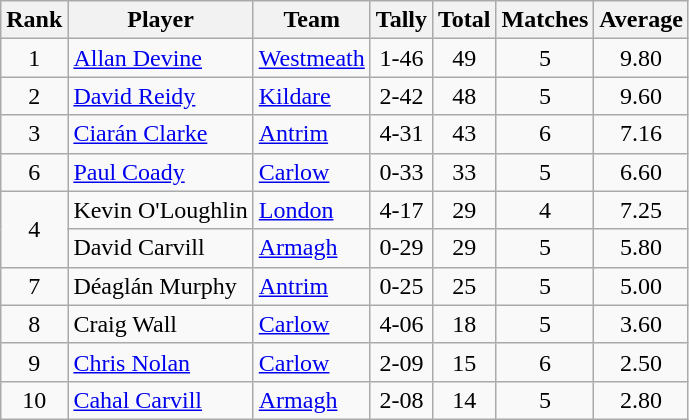<table class="wikitable">
<tr>
<th>Rank</th>
<th>Player</th>
<th>Team</th>
<th>Tally</th>
<th>Total</th>
<th>Matches</th>
<th>Average</th>
</tr>
<tr>
<td rowspan=1 align=center>1</td>
<td><a href='#'>Allan Devine</a></td>
<td><a href='#'>Westmeath</a></td>
<td align=center>1-46</td>
<td align=center>49</td>
<td align=center>5</td>
<td align=center>9.80</td>
</tr>
<tr>
<td rowspan=1 align=center>2</td>
<td><a href='#'>David Reidy</a></td>
<td><a href='#'>Kildare</a></td>
<td align=center>2-42</td>
<td align=center>48</td>
<td align=center>5</td>
<td align=center>9.60</td>
</tr>
<tr>
<td rowspan=1 align=center>3</td>
<td><a href='#'>Ciarán Clarke</a></td>
<td><a href='#'>Antrim</a></td>
<td align=center>4-31</td>
<td align=center>43</td>
<td align=center>6</td>
<td align=center>7.16</td>
</tr>
<tr>
<td rowspan=1 align=center>6</td>
<td><a href='#'>Paul Coady</a></td>
<td><a href='#'>Carlow</a></td>
<td align=center>0-33</td>
<td align=center>33</td>
<td align=center>5</td>
<td align=center>6.60</td>
</tr>
<tr>
<td rowspan=2 align=center>4</td>
<td>Kevin O'Loughlin</td>
<td><a href='#'>London</a></td>
<td align=center>4-17</td>
<td align=center>29</td>
<td align=center>4</td>
<td align=center>7.25</td>
</tr>
<tr>
<td>David Carvill</td>
<td><a href='#'>Armagh</a></td>
<td align=center>0-29</td>
<td align=center>29</td>
<td align=center>5</td>
<td align=center>5.80</td>
</tr>
<tr>
<td rowspan=1 align=center>7</td>
<td>Déaglán Murphy</td>
<td><a href='#'>Antrim</a></td>
<td align=center>0-25</td>
<td align=center>25</td>
<td align=center>5</td>
<td align=center>5.00</td>
</tr>
<tr>
<td rowspan=1 align=center>8</td>
<td>Craig Wall</td>
<td><a href='#'>Carlow</a></td>
<td align=center>4-06</td>
<td align=center>18</td>
<td align=center>5</td>
<td align=center>3.60</td>
</tr>
<tr>
<td rowspan=1 align=center>9</td>
<td><a href='#'>Chris Nolan</a></td>
<td><a href='#'>Carlow</a></td>
<td align=center>2-09</td>
<td align=center>15</td>
<td align=center>6</td>
<td align=center>2.50</td>
</tr>
<tr>
<td rowspan=1 align=center>10</td>
<td><a href='#'>Cahal Carvill</a></td>
<td><a href='#'>Armagh</a></td>
<td align=center>2-08</td>
<td align=center>14</td>
<td align=center>5</td>
<td align=center>2.80</td>
</tr>
</table>
